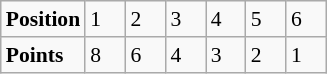<table class="wikitable" style="font-size: 90%;">
<tr>
<td><strong>Position</strong></td>
<td width=20>1</td>
<td width=20>2</td>
<td width=20>3</td>
<td width=20>4</td>
<td width=20>5</td>
<td width=20>6</td>
</tr>
<tr>
<td><strong>Points</strong></td>
<td>8</td>
<td>6</td>
<td>4</td>
<td>3</td>
<td>2</td>
<td>1</td>
</tr>
</table>
